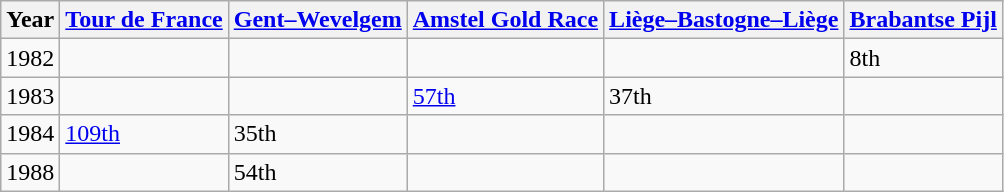<table class="wikitable">
<tr>
<th>Year</th>
<th><a href='#'>Tour de France</a></th>
<th><a href='#'>Gent–Wevelgem</a></th>
<th><a href='#'>Amstel Gold Race</a></th>
<th><a href='#'>Liège–Bastogne–Liège</a></th>
<th><a href='#'>Brabantse Pijl</a></th>
</tr>
<tr>
<td>1982</td>
<td></td>
<td></td>
<td></td>
<td></td>
<td>8th</td>
</tr>
<tr>
<td>1983</td>
<td></td>
<td></td>
<td><a href='#'>57th</a></td>
<td>37th</td>
<td></td>
</tr>
<tr>
<td>1984</td>
<td><a href='#'>109th</a></td>
<td>35th</td>
<td></td>
<td></td>
<td></td>
</tr>
<tr>
<td>1988</td>
<td></td>
<td>54th</td>
<td></td>
<td></td>
<td></td>
</tr>
</table>
